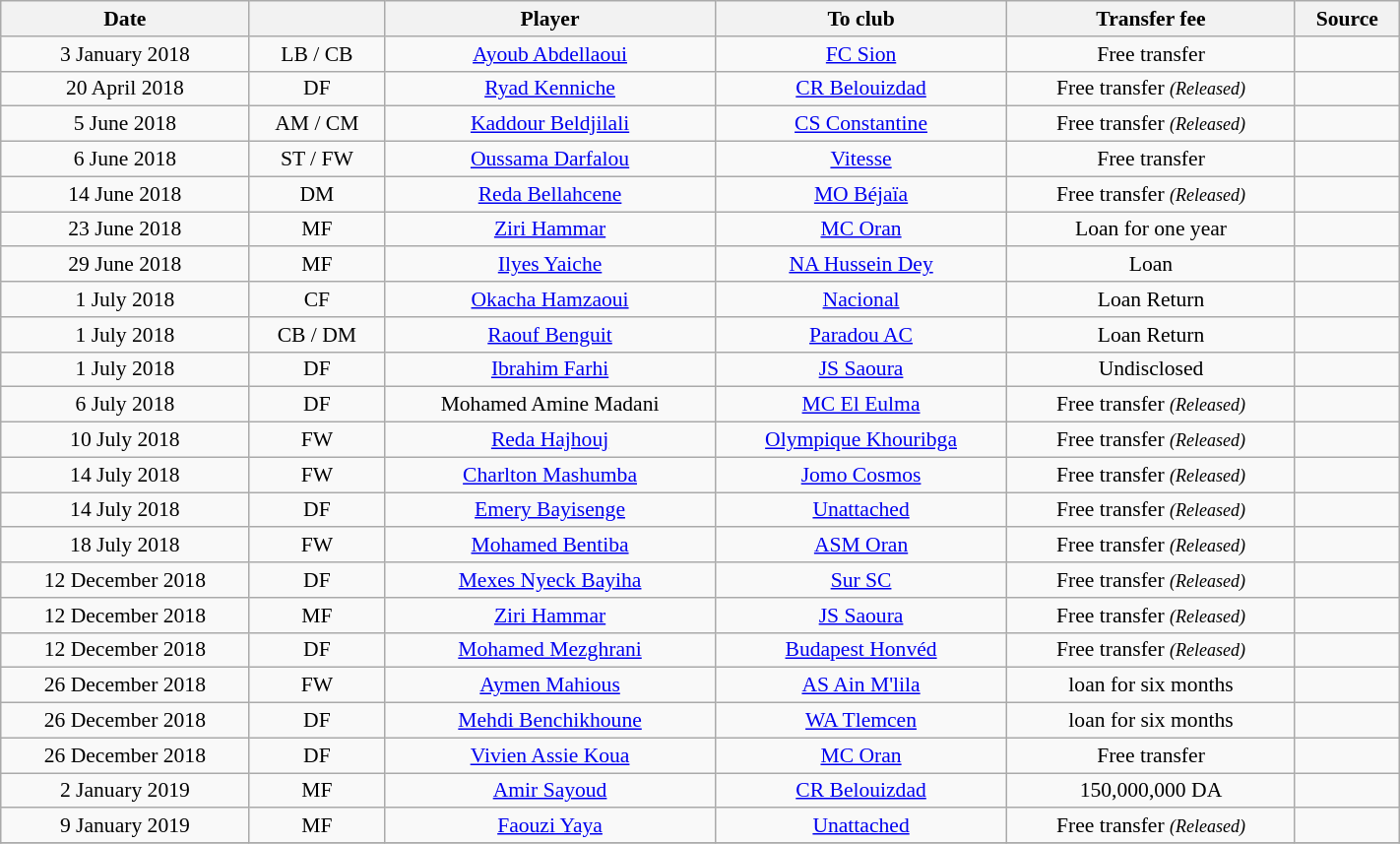<table class="wikitable sortable" style="width:75%; text-align:center; font-size:90%; text-align:centre;">
<tr>
<th>Date</th>
<th></th>
<th>Player</th>
<th>To club</th>
<th>Transfer fee</th>
<th>Source</th>
</tr>
<tr>
<td>3 January 2018</td>
<td>LB / CB</td>
<td> <a href='#'>Ayoub Abdellaoui</a></td>
<td> <a href='#'>FC Sion</a></td>
<td>Free transfer</td>
<td></td>
</tr>
<tr>
<td>20 April 2018</td>
<td>DF</td>
<td> <a href='#'>Ryad Kenniche</a></td>
<td> <a href='#'>CR Belouizdad</a></td>
<td>Free transfer <small><em>(Released)</em></small></td>
<td></td>
</tr>
<tr>
<td>5 June 2018</td>
<td>AM / CM</td>
<td> <a href='#'>Kaddour Beldjilali</a></td>
<td> <a href='#'>CS Constantine</a></td>
<td>Free transfer <small><em>(Released)</em></small></td>
<td></td>
</tr>
<tr>
<td>6 June 2018 </td>
<td>ST / FW</td>
<td> <a href='#'>Oussama Darfalou</a></td>
<td> <a href='#'>Vitesse</a></td>
<td>Free transfer</td>
<td></td>
</tr>
<tr>
<td>14 June 2018</td>
<td>DM</td>
<td> <a href='#'>Reda Bellahcene</a></td>
<td> <a href='#'>MO Béjaïa</a></td>
<td>Free transfer <small><em>(Released)</em></small></td>
<td></td>
</tr>
<tr>
<td>23 June 2018</td>
<td>MF</td>
<td> <a href='#'>Ziri Hammar</a></td>
<td> <a href='#'>MC Oran</a></td>
<td>Loan for one year</td>
<td></td>
</tr>
<tr>
<td>29 June 2018</td>
<td>MF</td>
<td> <a href='#'>Ilyes Yaiche</a></td>
<td> <a href='#'>NA Hussein Dey</a></td>
<td>Loan</td>
<td></td>
</tr>
<tr>
<td>1 July 2018</td>
<td>CF</td>
<td> <a href='#'>Okacha Hamzaoui</a></td>
<td> <a href='#'>Nacional</a></td>
<td>Loan Return</td>
<td></td>
</tr>
<tr>
<td>1 July 2018</td>
<td>CB / DM</td>
<td> <a href='#'>Raouf Benguit</a></td>
<td> <a href='#'>Paradou AC</a></td>
<td>Loan Return</td>
<td></td>
</tr>
<tr>
<td>1 July 2018</td>
<td>DF</td>
<td> <a href='#'>Ibrahim Farhi</a></td>
<td> <a href='#'>JS Saoura</a></td>
<td>Undisclosed</td>
<td></td>
</tr>
<tr>
<td>6 July 2018</td>
<td>DF</td>
<td> Mohamed Amine Madani</td>
<td> <a href='#'>MC El Eulma</a></td>
<td>Free transfer <small><em>(Released)</em></small></td>
<td></td>
</tr>
<tr>
<td>10 July 2018</td>
<td>FW</td>
<td> <a href='#'>Reda Hajhouj</a></td>
<td> <a href='#'>Olympique Khouribga</a></td>
<td>Free transfer <small><em>(Released)</em></small></td>
<td></td>
</tr>
<tr>
<td>14 July 2018</td>
<td>FW</td>
<td> <a href='#'>Charlton Mashumba</a></td>
<td> <a href='#'>Jomo Cosmos</a></td>
<td>Free transfer <small><em>(Released)</em></small></td>
<td></td>
</tr>
<tr>
<td>14 July 2018</td>
<td>DF</td>
<td> <a href='#'>Emery Bayisenge</a></td>
<td><a href='#'>Unattached</a></td>
<td>Free transfer <small><em>(Released)</em></small></td>
<td></td>
</tr>
<tr>
<td>18 July 2018</td>
<td>FW</td>
<td> <a href='#'>Mohamed Bentiba</a></td>
<td> <a href='#'>ASM Oran</a></td>
<td>Free transfer <small><em>(Released)</em></small></td>
<td></td>
</tr>
<tr>
<td>12 December 2018</td>
<td>DF</td>
<td> <a href='#'>Mexes Nyeck Bayiha</a></td>
<td> <a href='#'>Sur SC</a></td>
<td>Free transfer <small><em>(Released)</em></small></td>
<td></td>
</tr>
<tr>
<td>12 December 2018</td>
<td>MF</td>
<td> <a href='#'>Ziri Hammar</a></td>
<td><a href='#'>JS Saoura</a></td>
<td>Free transfer <small><em>(Released)</em></small></td>
<td></td>
</tr>
<tr>
<td>12 December 2018</td>
<td>DF</td>
<td> <a href='#'>Mohamed Mezghrani</a></td>
<td> <a href='#'>Budapest Honvéd</a></td>
<td>Free transfer <small><em>(Released)</em></small></td>
<td></td>
</tr>
<tr>
<td>26 December 2018</td>
<td>FW</td>
<td> <a href='#'>Aymen Mahious</a></td>
<td><a href='#'>AS Ain M'lila</a></td>
<td>loan for six months</td>
<td></td>
</tr>
<tr>
<td>26 December 2018</td>
<td>DF</td>
<td> <a href='#'>Mehdi Benchikhoune</a></td>
<td><a href='#'>WA Tlemcen</a></td>
<td>loan for six months</td>
<td></td>
</tr>
<tr>
<td>26 December 2018</td>
<td>DF</td>
<td> <a href='#'>Vivien Assie Koua</a></td>
<td> <a href='#'>MC Oran</a></td>
<td>Free transfer</td>
<td></td>
</tr>
<tr>
<td>2 January 2019</td>
<td>MF</td>
<td> <a href='#'>Amir Sayoud</a></td>
<td> <a href='#'>CR Belouizdad</a></td>
<td>150,000,000 DA</td>
<td></td>
</tr>
<tr>
<td>9 January 2019</td>
<td>MF</td>
<td> <a href='#'>Faouzi Yaya</a></td>
<td><a href='#'>Unattached</a></td>
<td>Free transfer <small><em>(Released)</em></small></td>
<td></td>
</tr>
<tr>
</tr>
</table>
